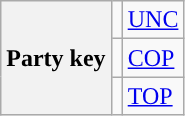<table class=wikitable>
<tr>
<th rowspan=3>Party key</th>
<td style="background:"></td>
<td><a href='#'>UNC</a></td>
</tr>
<tr>
<td style="background:"></td>
<td><a href='#'>COP</a></td>
</tr>
<tr>
<td style="background:"></td>
<td><a href='#'>TOP</a></td>
</tr>
</table>
